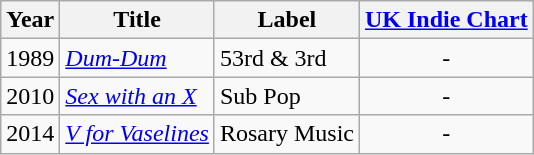<table class="wikitable">
<tr>
<th>Year</th>
<th>Title</th>
<th>Label</th>
<th><a href='#'>UK Indie Chart</a></th>
</tr>
<tr>
<td>1989</td>
<td><em><a href='#'>Dum-Dum</a></em></td>
<td>53rd & 3rd</td>
<td style="text-align:center;">-</td>
</tr>
<tr>
<td>2010</td>
<td><em><a href='#'>Sex with an X</a></em></td>
<td>Sub Pop</td>
<td style="text-align:center;">-</td>
</tr>
<tr>
<td>2014</td>
<td><em><a href='#'>V for Vaselines</a></em></td>
<td>Rosary Music</td>
<td style="text-align:center;">-</td>
</tr>
</table>
